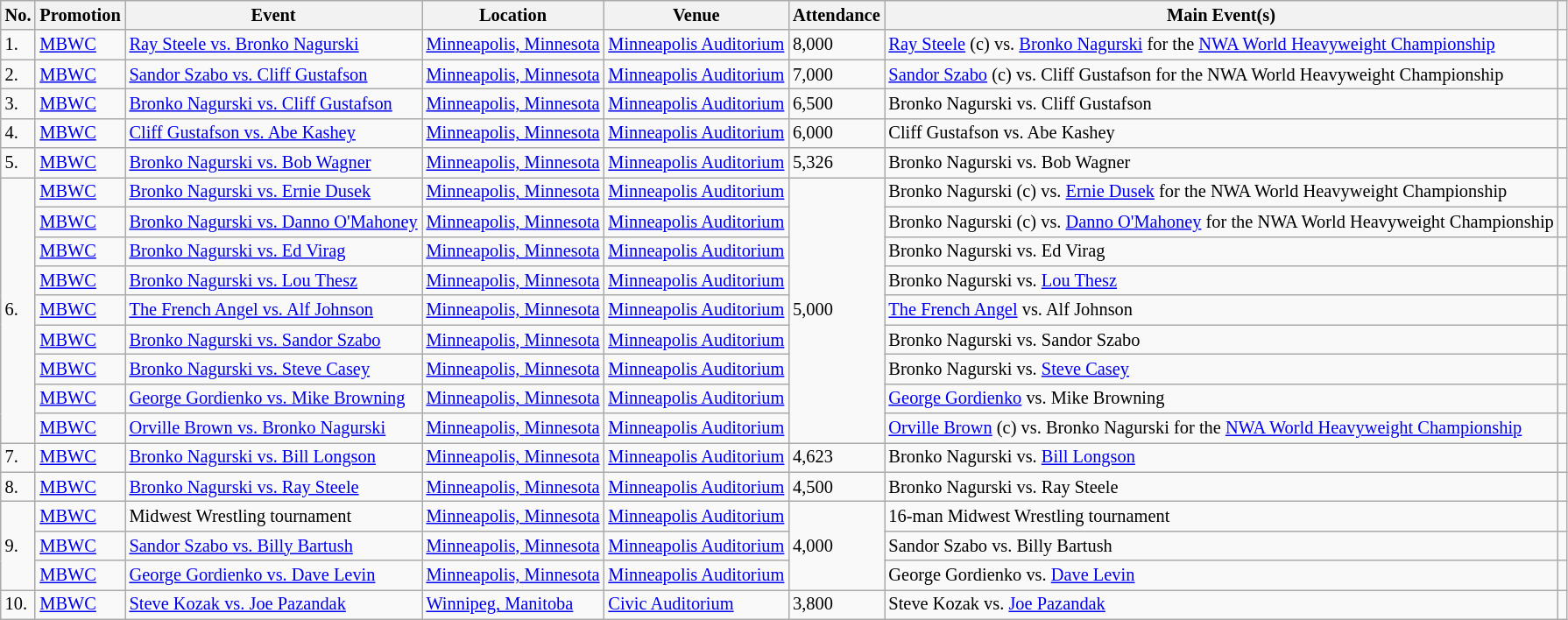<table class="wikitable sortable" style="font-size:85%;">
<tr>
<th>No.</th>
<th>Promotion</th>
<th>Event</th>
<th>Location</th>
<th>Venue</th>
<th>Attendance</th>
<th class=unsortable>Main Event(s)</th>
<th class=unsortable></th>
</tr>
<tr>
<td>1.</td>
<td><a href='#'>MBWC</a></td>
<td><a href='#'>Ray Steele vs. Bronko Nagurski</a> <br> </td>
<td><a href='#'>Minneapolis, Minnesota</a></td>
<td><a href='#'>Minneapolis Auditorium</a></td>
<td>8,000</td>
<td><a href='#'>Ray Steele</a> (c) vs. <a href='#'>Bronko Nagurski</a> for the <a href='#'>NWA World Heavyweight Championship</a></td>
<td></td>
</tr>
<tr>
<td>2.</td>
<td><a href='#'>MBWC</a></td>
<td><a href='#'>Sandor Szabo vs. Cliff Gustafson</a> <br> </td>
<td><a href='#'>Minneapolis, Minnesota</a></td>
<td><a href='#'>Minneapolis Auditorium</a></td>
<td>7,000</td>
<td><a href='#'>Sandor Szabo</a> (c) vs. Cliff Gustafson for the NWA World Heavyweight Championship</td>
<td></td>
</tr>
<tr>
<td>3.</td>
<td><a href='#'>MBWC</a></td>
<td><a href='#'>Bronko Nagurski vs. Cliff Gustafson</a> <br> </td>
<td><a href='#'>Minneapolis, Minnesota</a></td>
<td><a href='#'>Minneapolis Auditorium</a></td>
<td>6,500</td>
<td>Bronko Nagurski vs. Cliff Gustafson</td>
<td></td>
</tr>
<tr>
<td>4.</td>
<td><a href='#'>MBWC</a></td>
<td><a href='#'>Cliff Gustafson vs. Abe Kashey</a> <br> </td>
<td><a href='#'>Minneapolis, Minnesota</a></td>
<td><a href='#'>Minneapolis Auditorium</a></td>
<td>6,000</td>
<td>Cliff Gustafson vs. Abe Kashey</td>
<td></td>
</tr>
<tr>
<td>5.</td>
<td><a href='#'>MBWC</a></td>
<td><a href='#'>Bronko Nagurski vs. Bob Wagner</a> <br> </td>
<td><a href='#'>Minneapolis, Minnesota</a></td>
<td><a href='#'>Minneapolis Auditorium</a></td>
<td>5,326</td>
<td>Bronko Nagurski vs. Bob Wagner</td>
<td></td>
</tr>
<tr>
<td rowspan=9>6.</td>
<td><a href='#'>MBWC</a></td>
<td><a href='#'>Bronko Nagurski vs. Ernie Dusek</a> <br> </td>
<td><a href='#'>Minneapolis, Minnesota</a></td>
<td><a href='#'>Minneapolis Auditorium</a></td>
<td rowspan=9>5,000</td>
<td>Bronko Nagurski (c) vs. <a href='#'>Ernie Dusek</a> for the NWA World Heavyweight Championship</td>
<td></td>
</tr>
<tr>
<td><a href='#'>MBWC</a></td>
<td><a href='#'>Bronko Nagurski vs. Danno O'Mahoney</a> <br> </td>
<td><a href='#'>Minneapolis, Minnesota</a></td>
<td><a href='#'>Minneapolis Auditorium</a></td>
<td>Bronko Nagurski (c) vs. <a href='#'>Danno O'Mahoney</a> for the NWA World Heavyweight Championship</td>
<td></td>
</tr>
<tr>
<td><a href='#'>MBWC</a></td>
<td><a href='#'>Bronko Nagurski vs. Ed Virag</a> <br> </td>
<td><a href='#'>Minneapolis, Minnesota</a></td>
<td><a href='#'>Minneapolis Auditorium</a></td>
<td>Bronko Nagurski vs. Ed Virag</td>
<td></td>
</tr>
<tr>
<td><a href='#'>MBWC</a></td>
<td><a href='#'>Bronko Nagurski vs. Lou Thesz</a> <br> </td>
<td><a href='#'>Minneapolis, Minnesota</a></td>
<td><a href='#'>Minneapolis Auditorium</a></td>
<td>Bronko Nagurski vs. <a href='#'>Lou Thesz</a></td>
<td></td>
</tr>
<tr>
<td><a href='#'>MBWC</a></td>
<td><a href='#'>The French Angel vs. Alf Johnson</a> <br> </td>
<td><a href='#'>Minneapolis, Minnesota</a></td>
<td><a href='#'>Minneapolis Auditorium</a></td>
<td><a href='#'>The French Angel</a> vs. Alf Johnson</td>
<td></td>
</tr>
<tr>
<td><a href='#'>MBWC</a></td>
<td><a href='#'>Bronko Nagurski vs. Sandor Szabo</a> <br> </td>
<td><a href='#'>Minneapolis, Minnesota</a></td>
<td><a href='#'>Minneapolis Auditorium</a></td>
<td>Bronko Nagurski vs. Sandor Szabo</td>
<td></td>
</tr>
<tr>
<td><a href='#'>MBWC</a></td>
<td><a href='#'>Bronko Nagurski vs. Steve Casey</a> <br> </td>
<td><a href='#'>Minneapolis, Minnesota</a></td>
<td><a href='#'>Minneapolis Auditorium</a></td>
<td>Bronko Nagurski vs. <a href='#'>Steve Casey</a></td>
<td></td>
</tr>
<tr>
<td><a href='#'>MBWC</a></td>
<td><a href='#'>George Gordienko vs. Mike Browning</a> <br> </td>
<td><a href='#'>Minneapolis, Minnesota</a></td>
<td><a href='#'>Minneapolis Auditorium</a></td>
<td><a href='#'>George Gordienko</a> vs. Mike Browning</td>
<td></td>
</tr>
<tr>
<td><a href='#'>MBWC</a></td>
<td><a href='#'>Orville Brown vs. Bronko Nagurski</a> <br> </td>
<td><a href='#'>Minneapolis, Minnesota</a></td>
<td><a href='#'>Minneapolis Auditorium</a></td>
<td><a href='#'>Orville Brown</a> (c) vs. Bronko Nagurski for the <a href='#'>NWA World Heavyweight Championship</a></td>
<td></td>
</tr>
<tr>
<td>7.</td>
<td><a href='#'>MBWC</a></td>
<td><a href='#'>Bronko Nagurski vs. Bill Longson</a> <br> </td>
<td><a href='#'>Minneapolis, Minnesota</a></td>
<td><a href='#'>Minneapolis Auditorium</a></td>
<td>4,623</td>
<td>Bronko Nagurski vs. <a href='#'>Bill Longson</a></td>
<td></td>
</tr>
<tr>
<td>8.</td>
<td><a href='#'>MBWC</a></td>
<td><a href='#'>Bronko Nagurski vs. Ray Steele</a> <br> </td>
<td><a href='#'>Minneapolis, Minnesota</a></td>
<td><a href='#'>Minneapolis Auditorium</a></td>
<td>4,500</td>
<td>Bronko Nagurski vs. Ray Steele</td>
<td></td>
</tr>
<tr>
<td rowspan=3>9.</td>
<td><a href='#'>MBWC</a></td>
<td>Midwest Wrestling tournament <br> </td>
<td><a href='#'>Minneapolis, Minnesota</a></td>
<td><a href='#'>Minneapolis Auditorium</a></td>
<td rowspan=3>4,000</td>
<td>16-man Midwest Wrestling tournament</td>
<td></td>
</tr>
<tr>
<td><a href='#'>MBWC</a></td>
<td><a href='#'>Sandor Szabo vs. Billy Bartush</a> <br> </td>
<td><a href='#'>Minneapolis, Minnesota</a></td>
<td><a href='#'>Minneapolis Auditorium</a></td>
<td>Sandor Szabo vs. Billy Bartush</td>
<td></td>
</tr>
<tr>
<td><a href='#'>MBWC</a></td>
<td><a href='#'>George Gordienko vs. Dave Levin</a> <br> </td>
<td><a href='#'>Minneapolis, Minnesota</a></td>
<td><a href='#'>Minneapolis Auditorium</a></td>
<td>George Gordienko vs. <a href='#'>Dave Levin</a></td>
<td></td>
</tr>
<tr>
<td>10.</td>
<td><a href='#'>MBWC</a></td>
<td><a href='#'>Steve Kozak vs. Joe Pazandak</a> <br> </td>
<td><a href='#'>Winnipeg, Manitoba</a></td>
<td><a href='#'>Civic Auditorium</a></td>
<td>3,800</td>
<td>Steve Kozak vs. <a href='#'>Joe Pazandak</a></td>
<td></td>
</tr>
</table>
